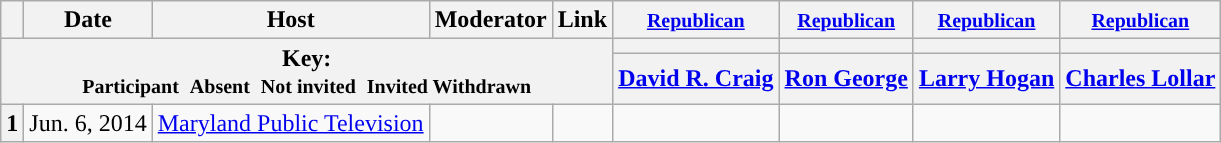<table class="wikitable" style="text-align:center;">
<tr>
<th scope="col"></th>
<th scope="col">Date</th>
<th scope="col">Host</th>
<th scope="col">Moderator</th>
<th scope="col">Link</th>
<th scope="col"><small><a href='#'>Republican</a></small></th>
<th scope="col"><small><a href='#'>Republican</a></small></th>
<th scope="col"><small><a href='#'>Republican</a></small></th>
<th scope="col"><small><a href='#'>Republican</a></small></th>
</tr>
<tr>
<th colspan="5" rowspan="2">Key:<br> <small>Participant </small>  <small>Absent </small>  <small>Not invited </small>  <small>Invited  Withdrawn</small></th>
<th scope="col" style="background:"></th>
<th scope="col" style="background:"></th>
<th scope="col" style="background:"></th>
<th scope="col" style="background:"></th>
</tr>
<tr>
<th scope="col"><a href='#'>David R. Craig</a></th>
<th scope="col"><a href='#'>Ron George</a></th>
<th scope="col"><a href='#'>Larry Hogan</a></th>
<th scope="col"><a href='#'>Charles Lollar</a></th>
</tr>
<tr>
<th>1</th>
<td style="white-space:nowrap;">Jun. 6, 2014</td>
<td style="white-space:nowrap;"><a href='#'>Maryland Public Television</a></td>
<td style="white-space:nowrap;"></td>
<td style="white-space:nowrap;"></td>
<td></td>
<td></td>
<td></td>
<td></td>
</tr>
</table>
